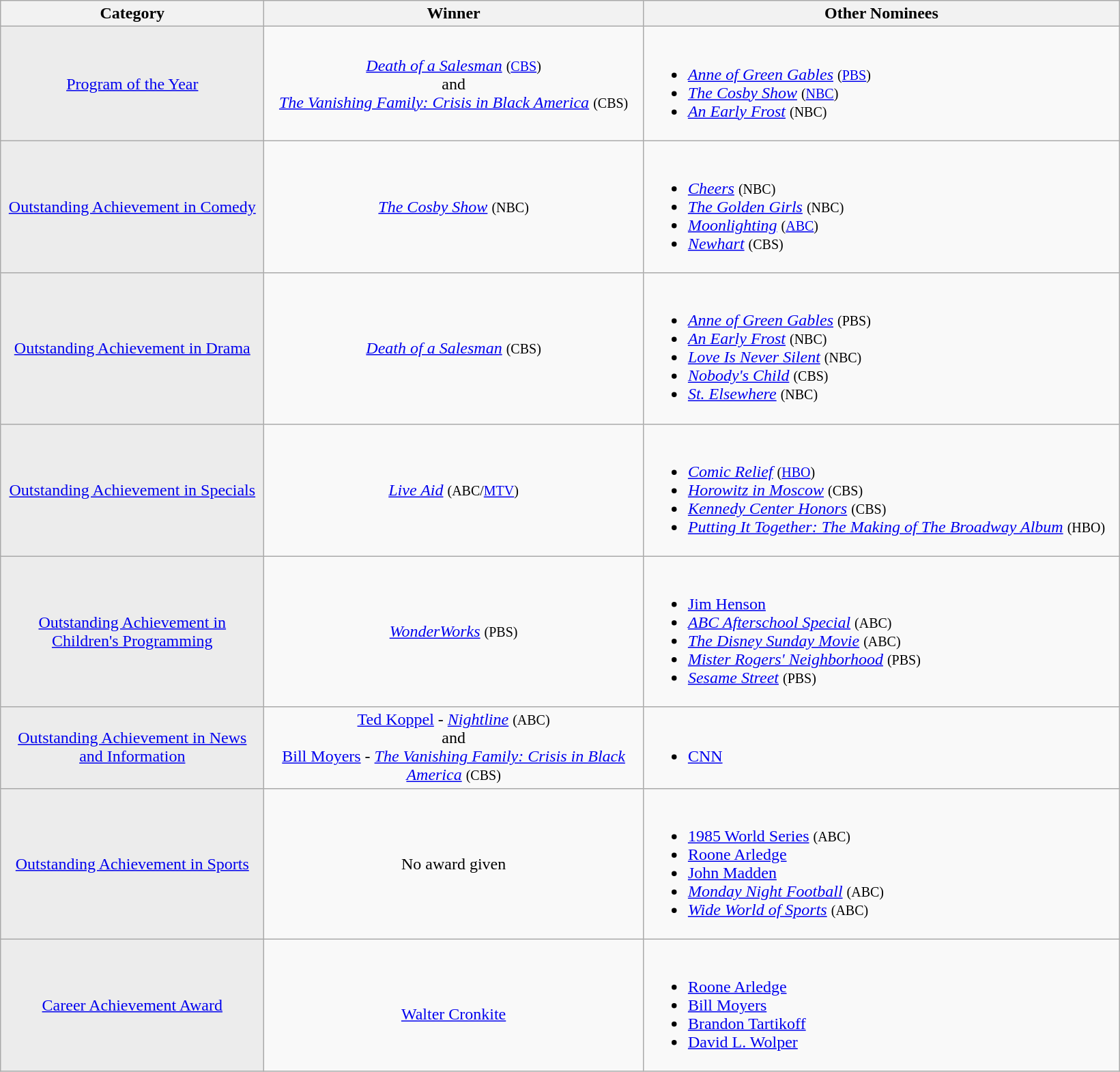<table class="wikitable">
<tr>
<th width="250">Category</th>
<th width="363">Winner</th>
<th width="458">Other Nominees</th>
</tr>
<tr>
<td align="center" style="background: #ececec; color: grey; vertical-align: middle; text-align: center;" class="table-na"><a href='#'>Program of the Year</a></td>
<td align="center"><em><a href='#'>Death of a Salesman</a></em> <small>(<a href='#'>CBS</a>)</small><br>and<br><em><a href='#'>The Vanishing Family: Crisis in Black America</a></em> <small>(CBS)</small></td>
<td><br><ul><li><em><a href='#'>Anne of Green Gables</a></em> <small>(<a href='#'>PBS</a>)</small></li><li><em><a href='#'>The Cosby Show</a></em> <small>(<a href='#'>NBC</a>)</small></li><li><em><a href='#'>An Early Frost</a></em> <small>(NBC)</small></li></ul></td>
</tr>
<tr>
<td align="center" style="background: #ececec; color: grey; vertical-align: middle; text-align: center;" class="table-na"><a href='#'>Outstanding Achievement in Comedy</a></td>
<td align="center"><em><a href='#'>The Cosby Show</a></em> <small>(NBC)</small></td>
<td><br><ul><li><em><a href='#'>Cheers</a></em> <small>(NBC)</small></li><li><em><a href='#'>The Golden Girls</a></em> <small>(NBC)</small></li><li><em><a href='#'>Moonlighting</a></em> <small>(<a href='#'>ABC</a>)</small></li><li><em><a href='#'>Newhart</a></em> <small>(CBS)</small></li></ul></td>
</tr>
<tr>
<td align="center" style="background: #ececec; color: grey; vertical-align: middle; text-align: center;" class="table-na"><a href='#'>Outstanding Achievement in Drama</a></td>
<td align="center"><em><a href='#'>Death of a Salesman</a></em> <small>(CBS)</small></td>
<td><br><ul><li><em><a href='#'>Anne of Green Gables</a></em> <small>(PBS)</small></li><li><em><a href='#'>An Early Frost</a></em> <small>(NBC)</small></li><li><em><a href='#'>Love Is Never Silent</a></em> <small>(NBC)</small></li><li><em><a href='#'>Nobody's Child</a></em> <small>(CBS)</small></li><li><em><a href='#'>St. Elsewhere</a></em> <small>(NBC)</small></li></ul></td>
</tr>
<tr>
<td align="center" style="background: #ececec; color: grey; vertical-align: middle; text-align: center;" class="table-na"><a href='#'>Outstanding Achievement in Specials</a></td>
<td align="center"><em><a href='#'>Live Aid</a></em> <small>(ABC/<a href='#'>MTV</a>)</small></td>
<td><br><ul><li><em><a href='#'>Comic Relief</a></em> <small>(<a href='#'>HBO</a>)</small></li><li><em><a href='#'>Horowitz in Moscow</a></em> <small>(CBS)</small></li><li><em><a href='#'>Kennedy Center Honors</a></em> <small>(CBS)</small></li><li><em><a href='#'>Putting It Together: The Making of The Broadway Album</a></em> <small>(HBO)</small></li></ul></td>
</tr>
<tr>
<td align="center" style="background: #ececec; color: grey; vertical-align: middle; text-align: center;" class="table-na"><a href='#'>Outstanding Achievement in Children's Programming</a></td>
<td align="center"><em><a href='#'>WonderWorks</a></em> <small>(PBS)</small></td>
<td><br><ul><li><a href='#'>Jim Henson</a></li><li><em><a href='#'>ABC Afterschool Special</a></em> <small>(ABC)</small></li><li><em><a href='#'>The Disney Sunday Movie</a></em> <small>(ABC)</small></li><li><em><a href='#'>Mister Rogers' Neighborhood</a></em> <small>(PBS)</small></li><li><em><a href='#'>Sesame Street</a></em> <small>(PBS)</small></li></ul></td>
</tr>
<tr>
<td align="center" style="background: #ececec; color: grey; vertical-align: middle; text-align: center;" class="table-na"><a href='#'>Outstanding Achievement in News and Information</a></td>
<td align="center"><a href='#'>Ted Koppel</a> - <em><a href='#'>Nightline</a></em> <small>(ABC)</small><br>and<br><a href='#'>Bill Moyers</a> - <em><a href='#'>The Vanishing Family: Crisis in Black America</a></em> <small>(CBS)</small></td>
<td><br><ul><li><a href='#'>CNN</a></li></ul></td>
</tr>
<tr>
<td align="center" style="background: #ececec; color: grey; vertical-align: middle; text-align: center;" class="table-na"><a href='#'>Outstanding Achievement in Sports</a></td>
<td align="center">No award given</td>
<td><br><ul><li><a href='#'>1985 World Series</a> <small>(ABC)</small></li><li><a href='#'>Roone Arledge</a></li><li><a href='#'>John Madden</a></li><li><em><a href='#'>Monday Night Football</a></em> <small>(ABC)</small></li><li><em><a href='#'>Wide World of Sports</a></em> <small>(ABC)</small></li></ul></td>
</tr>
<tr>
<td align="center" style="background: #ececec; color: grey; vertical-align: middle; text-align: center;" class="table-na"><a href='#'>Career Achievement Award</a></td>
<td align="center"><br><a href='#'>Walter Cronkite</a></td>
<td><br><ul><li><a href='#'>Roone Arledge</a></li><li><a href='#'>Bill Moyers</a></li><li><a href='#'>Brandon Tartikoff</a></li><li><a href='#'>David L. Wolper</a></li></ul></td>
</tr>
</table>
